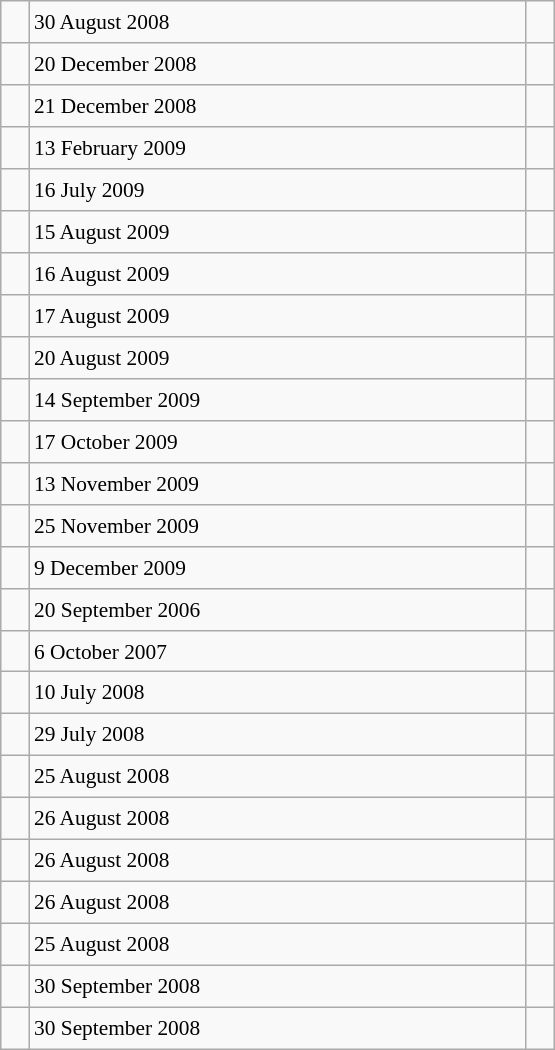<table class="wikitable" style="font-size: 89%; float: left; width: 26em; margin-right: 1em; height: 700px">
<tr>
<td></td>
<td>30 August 2008</td>
<td></td>
</tr>
<tr>
<td></td>
<td>20 December 2008</td>
<td></td>
</tr>
<tr>
<td></td>
<td>21 December 2008</td>
<td></td>
</tr>
<tr>
<td></td>
<td>13 February 2009</td>
<td></td>
</tr>
<tr>
<td></td>
<td>16 July 2009</td>
<td></td>
</tr>
<tr>
<td></td>
<td>15 August 2009</td>
<td></td>
</tr>
<tr>
<td></td>
<td>16 August 2009</td>
<td></td>
</tr>
<tr>
<td></td>
<td>17 August 2009</td>
<td></td>
</tr>
<tr>
<td></td>
<td>20 August 2009</td>
<td></td>
</tr>
<tr>
<td></td>
<td>14 September 2009</td>
<td></td>
</tr>
<tr>
<td></td>
<td>17 October 2009</td>
<td></td>
</tr>
<tr>
<td></td>
<td>13 November 2009</td>
<td></td>
</tr>
<tr>
<td></td>
<td>25 November 2009</td>
<td></td>
</tr>
<tr>
<td></td>
<td>9 December 2009</td>
<td></td>
</tr>
<tr>
<td></td>
<td>20 September 2006</td>
<td></td>
</tr>
<tr>
<td></td>
<td>6 October 2007</td>
<td></td>
</tr>
<tr>
<td></td>
<td>10 July 2008</td>
<td></td>
</tr>
<tr>
<td></td>
<td>29 July 2008</td>
<td></td>
</tr>
<tr>
<td></td>
<td>25 August 2008</td>
<td></td>
</tr>
<tr>
<td></td>
<td>26 August 2008</td>
<td></td>
</tr>
<tr>
<td></td>
<td>26 August 2008</td>
<td></td>
</tr>
<tr>
<td></td>
<td>26 August 2008</td>
<td></td>
</tr>
<tr>
<td></td>
<td>25 August 2008</td>
<td></td>
</tr>
<tr>
<td></td>
<td>30 September 2008</td>
<td></td>
</tr>
<tr>
<td></td>
<td>30 September 2008</td>
<td></td>
</tr>
</table>
